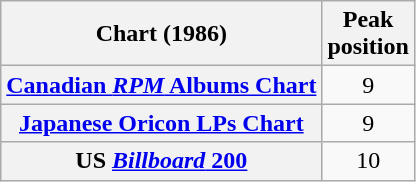<table class="wikitable sortable plainrowheaders" style="text-align:center;">
<tr>
<th>Chart (1986)</th>
<th>Peak<br>position</th>
</tr>
<tr>
<th scope="row"><a href='#'>Canadian <em>RPM</em> Albums Chart</a></th>
<td>9</td>
</tr>
<tr>
<th scope="row"><a href='#'>Japanese Oricon LPs Chart</a></th>
<td>9</td>
</tr>
<tr>
<th scope="row">US <a href='#'><em>Billboard</em> 200</a></th>
<td>10</td>
</tr>
</table>
